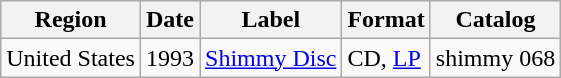<table class="wikitable">
<tr>
<th>Region</th>
<th>Date</th>
<th>Label</th>
<th>Format</th>
<th>Catalog</th>
</tr>
<tr>
<td>United States</td>
<td>1993</td>
<td><a href='#'>Shimmy Disc</a></td>
<td>CD, <a href='#'>LP</a></td>
<td>shimmy 068</td>
</tr>
</table>
